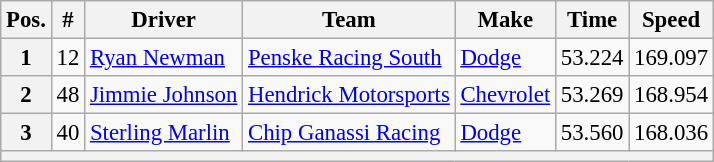<table class="wikitable" style="font-size:95%">
<tr>
<th>Pos.</th>
<th>#</th>
<th>Driver</th>
<th>Team</th>
<th>Make</th>
<th>Time</th>
<th>Speed</th>
</tr>
<tr>
<th>1</th>
<td>12</td>
<td><a href='#'>Ryan Newman</a></td>
<td><a href='#'>Penske Racing South</a></td>
<td><a href='#'>Dodge</a></td>
<td>53.224</td>
<td>169.097</td>
</tr>
<tr>
<th>2</th>
<td>48</td>
<td><a href='#'>Jimmie Johnson</a></td>
<td><a href='#'>Hendrick Motorsports</a></td>
<td><a href='#'>Chevrolet</a></td>
<td>53.269</td>
<td>168.954</td>
</tr>
<tr>
<th>3</th>
<td>40</td>
<td><a href='#'>Sterling Marlin</a></td>
<td><a href='#'>Chip Ganassi Racing</a></td>
<td><a href='#'>Dodge</a></td>
<td>53.560</td>
<td>168.036</td>
</tr>
<tr>
<th colspan="7"></th>
</tr>
</table>
